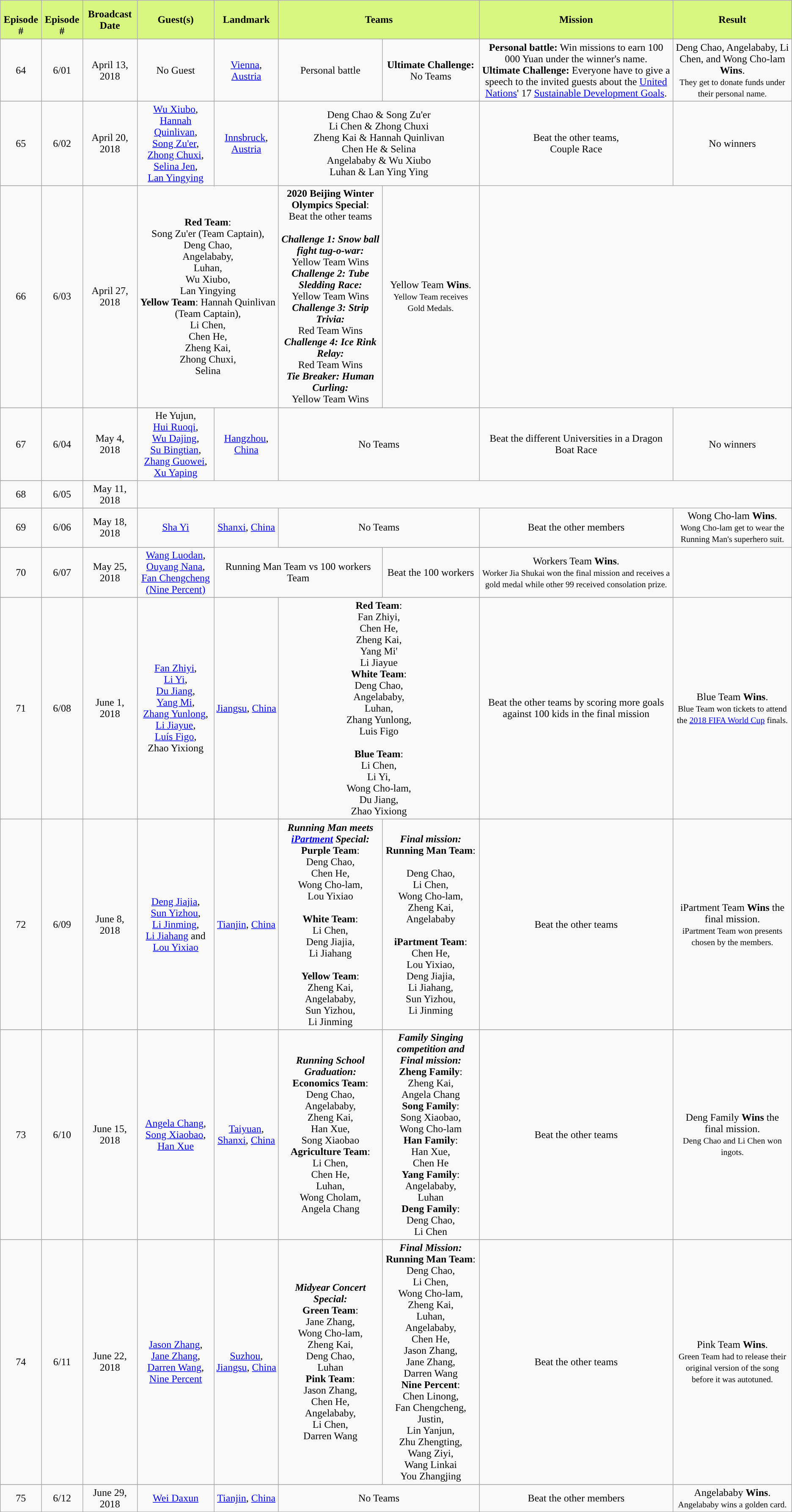<table class="wikitable">
<tr>
<th style="background:#D8F781"><br>Episode #</th>
<th style="background:#D8F781"><br>Episode #</th>
<th style="background:#D8F781">Broadcast Date</th>
<th style="background:#D8F781">Guest(s)</th>
<th style="background:#D8F781">Landmark</th>
<th style="background:#D8F781" colspan="2">Teams</th>
<th style="background:#D8F781">Mission</th>
<th style="background:#D8F781">Result</th>
</tr>
<tr>
</tr>
<tr style="text-align:center;">
<td>64</td>
<td>6/01</td>
<td>April 13, 2018</td>
<td>No Guest</td>
<td><a href='#'>Vienna</a>, <a href='#'>Austria</a></td>
<td>Personal battle</td>
<td><strong>Ultimate Challenge:</strong><br>No Teams</td>
<td><strong>Personal battle:</strong> Win missions to earn 100 000 Yuan under the winner's name.<br> <strong>Ultimate Challenge:</strong> Everyone have to give a speech to the invited guests about the <a href='#'>United Nations</a>' 17 <a href='#'>Sustainable Development Goals</a>.</td>
<td>Deng Chao, Angelababy, Li Chen, and Wong Cho-lam <strong>Wins</strong>.<br><small>They get to donate funds under their personal name.</small></td>
</tr>
<tr>
</tr>
<tr style="text-align:center;">
<td>65</td>
<td>6/02</td>
<td>April 20, 2018</td>
<td rowspan=2><a href='#'>Wu Xiubo</a>,<br><a href='#'>Hannah Quinlivan</a>,<br><a href='#'>Song Zu'er</a>,<br><a href='#'>Zhong Chuxi</a>,<br><a href='#'>Selina Jen</a>,<br><a href='#'>Lan Yingying</a></td>
<td rowspan=2><a href='#'>Innsbruck</a>, <a href='#'>Austria</a></td>
<td colspan="2">Deng Chao & Song Zu'er<br>Li Chen & Zhong Chuxi<br>Zheng Kai & Hannah Quinlivan<br>Chen He & Selina<br>Angelababy & Wu Xiubo<br>Luhan & Lan Ying Ying</td>
<td colpan=2>Beat the other teams,<br>Couple Race</td>
<td>No winners</td>
</tr>
<tr>
</tr>
<tr style="text-align:center;">
<td>66</td>
<td>6/03</td>
<td>April 27, 2018</td>
<td colspan="2"><span><strong>Red Team</strong></span>:<br>Song Zu'er (Team Captain),<br>Deng Chao,<br>Angelababy,<br>Luhan,<br>Wu Xiubo,<br>Lan Yingying<br>
<span><strong>Yellow Team</strong></span>:
Hannah Quinlivan (Team Captain),<br>Li Chen,<br>Chen He,<br>Zheng Kai,<br>Zhong Chuxi,<br>Selina</td>
<td><strong>2020 Beijing Winter Olympics Special</strong>:<br>Beat the other teams<br><br> <strong><em>Challenge 1: Snow ball fight tug-o-war:</em></strong><br> Yellow Team Wins
<br> 
<strong><em>Challenge 2: Tube Sledding Race:</em></strong><br> Yellow Team Wins
<br> 
<strong><em>Challenge 3: Strip Trivia:</em></strong><br> Red Team Wins
<br> 
<strong><em>Challenge 4: Ice Rink Relay:</em></strong><br> Red Team Wins
<br> 
<strong><em>Tie Breaker: Human Curling:</em></strong><br> Yellow Team Wins</td>
<td>Yellow Team <strong>Wins</strong>.<br><small>Yellow Team receives Gold Medals.</small></td>
</tr>
<tr>
</tr>
<tr style="text-align:center;">
<td>67</td>
<td>6/04</td>
<td>May 4, 2018</td>
<td rowspan="2">He Yujun,<br><a href='#'>Hui Ruoqi</a>,<br><a href='#'>Wu Dajing</a>,<br><a href='#'>Su Bingtian</a>,<br><a href='#'>Zhang Guowei</a>,<br><a href='#'>Xu Yaping</a></td>
<td rowspan="2"><a href='#'>Hangzhou</a>, <a href='#'>China</a></td>
<td colspan="2" rowspan="2">No Teams</td>
<td rowspan="2">Beat the different Universities in a Dragon Boat Race</td>
<td rowspan="2">No winners</td>
</tr>
<tr>
</tr>
<tr style="text-align:center;">
<td>68</td>
<td>6/05</td>
<td>May 11, 2018</td>
</tr>
<tr>
</tr>
<tr style="text-align:center;">
<td>69</td>
<td>6/06</td>
<td>May 18, 2018</td>
<td rowspan="1"><a href='#'>Sha Yi</a></td>
<td rowspan="2"><a href='#'>Shanxi</a>, <a href='#'>China</a></td>
<td colspan="2" rowspan="1">No Teams</td>
<td colspan="1">Beat the other members</td>
<td rowspan="1">Wong Cho-lam <strong>Wins</strong>.<br><small>Wong Cho-lam get to wear the Running Man's superhero suit.</small></td>
</tr>
<tr>
</tr>
<tr style="text-align:center;">
<td>70</td>
<td>6/07</td>
<td>May 25, 2018</td>
<td><a href='#'>Wang Luodan</a>,<br><a href='#'>Ouyang Nana</a>,<br><a href='#'>Fan Chengcheng (Nine Percent)</a></td>
<td colspan="2">Running Man Team vs 100 workers Team</td>
<td>Beat the 100 workers</td>
<td>Workers Team <strong>Wins</strong>.<br><small>Worker Jia Shukai won the final mission and receives a gold medal while other 99 received consolation prize.</small></td>
</tr>
<tr>
</tr>
<tr style="text-align:center;">
<td>71</td>
<td>6/08</td>
<td>June 1, 2018</td>
<td><a href='#'>Fan Zhiyi</a>,<br><a href='#'>Li Yi</a>,<br><a href='#'>Du Jiang</a>,<br><a href='#'>Yang Mi</a>,<br><a href='#'>Zhang Yunlong</a>,<br><a href='#'>Li Jiayue</a>,<br><a href='#'>Luís Figo</a>,<br>Zhao Yixiong</td>
<td><a href='#'>Jiangsu</a>, <a href='#'>China</a></td>
<td colspan="2"><span><strong>Red Team</strong></span>:<br>Fan Zhiyi,<br>Chen He,<br>Zheng Kai,<br>Yang Mi'<br>Li Jiayue<br>
<span><strong>White Team</strong></span>:<br>
Deng Chao,<br>Angelababy,<br>Luhan,<br>Zhang Yunlong,<br>Luis Figo<br>
<br>
<span><strong>Blue Team</strong></span>:<br>
Li Chen,<br>Li Yi,<br>Wong Cho-lam,<br>Du Jiang,<br>Zhao Yixiong</td>
<td>Beat the other teams by scoring more goals against 100 kids in the final mission</td>
<td>Blue Team <strong>Wins</strong>.<br><small>Blue Team won tickets to attend the <a href='#'>2018 FIFA World Cup</a> finals.</small></td>
</tr>
<tr>
</tr>
<tr style="text-align:center;">
<td>72</td>
<td>6/09</td>
<td>June 8, 2018</td>
<td><a href='#'>Deng Jiajia</a>,<br><a href='#'>Sun Yizhou</a>,<br><a href='#'>Li Jinming</a>,<br><a href='#'>Li Jiahang</a> and <a href='#'>Lou Yixiao</a></td>
<td><a href='#'>Tianjin</a>, <a href='#'>China</a></td>
<td><strong><em>Running Man meets <a href='#'>iPartment</a> Special:</em></strong>  <span><strong>Purple Team</strong></span>:<br>Deng Chao,<br>Chen He,<br>Wong Cho-lam,<br>Lou Yixiao<br>
<br>
<span><strong>White Team</strong></span>:<br>
Li Chen,<br>Deng Jiajia,<br>Li Jiahang<br>
<br>
<span><strong>Yellow Team</strong></span>:<br>
Zheng Kai,<br>Angelababy,<br>Sun Yizhou,<br>Li Jinming</td>
<td><strong><em>Final mission:</em></strong>  <span><strong>Running Man Team</strong></span>:<br><br>Deng Chao,<br>Li Chen,<br>Wong Cho-lam,<br>Zheng Kai,<br>Angelababy<br>
<br>
<span><strong>iPartment Team</strong></span>:<br>
Chen He,<br>Lou Yixiao,<br>Deng Jiajia,<br>Li Jiahang,<br>Sun Yizhou,<br>Li Jinming</td>
<td>Beat the other teams</td>
<td>iPartment Team <strong>Wins</strong> the final mission.<br><small>iPartment Team won presents chosen by the members.</small></td>
</tr>
<tr>
</tr>
<tr style="text-align:center;">
<td>73</td>
<td>6/10</td>
<td>June 15, 2018</td>
<td><a href='#'>Angela Chang</a>,<br><a href='#'>Song Xiaobao</a>,<br><a href='#'>Han Xue</a></td>
<td><a href='#'>Taiyuan</a>, <a href='#'>Shanxi</a>, <a href='#'>China</a></td>
<td><strong><em>Running School Graduation:</em></strong><br><span><strong>Economics Team</strong></span>:<br>
Deng Chao,<br> Angelababy,<br>Zheng Kai,<br> Han Xue,<br> Song Xiaobao
<br> 
<span><strong>Agriculture Team</strong></span>:<br>
Li Chen,<br> Chen He,<br> Luhan,<br> Wong Cholam,<br> Angela Chang</td>
<td><strong><em>Family Singing competition and Final mission:</em></strong><br><span><strong>Zheng Family</strong></span>:<br>
Zheng Kai,<br>Angela Chang
<br>
<span><strong>Song Family</strong></span>:<br>
Song Xiaobao,<br>Wong Cho-lam
<br>
<span><strong>Han Family</strong></span>:<br>
Han Xue,<br>Chen He
<br>
<span><strong>Yang Family</strong></span>:<br>
Angelababy,<br>Luhan
<br>
<span><strong>Deng Family</strong></span>:<br>
Deng Chao,<br>Li Chen</td>
<td>Beat the other teams</td>
<td>Deng Family <strong>Wins</strong> the final mission.<br><small>Deng Chao and Li Chen won ingots.</small></td>
</tr>
<tr>
</tr>
<tr style="text-align:center;">
<td>74</td>
<td>6/11</td>
<td>June 22, 2018</td>
<td><a href='#'>Jason Zhang</a>,<br><a href='#'>Jane Zhang</a>,<br><a href='#'>Darren Wang</a>,<br><a href='#'>Nine Percent</a></td>
<td><a href='#'>Suzhou</a>, <a href='#'>Jiangsu</a>, <a href='#'>China</a></td>
<td><strong><em>Midyear Concert Special:</em></strong><br><span><strong>Green Team</strong></span>: <br>
Jane Zhang,<br>Wong Cho-lam,<br>Zheng Kai,<br>Deng Chao,<br>Luhan<br>
<span><strong>Pink Team</strong></span>: <br>
Jason Zhang,<br>Chen He,<br>Angelababy,<br>Li Chen,<br>Darren Wang</td>
<td><strong><em>Final Mission:</em></strong><br><span><strong>Running Man Team</strong></span>: <br>
Deng Chao,<br>Li Chen,<br>Wong Cho-lam,<br>Zheng Kai,<br>Luhan,<br>Angelababy,<br>Chen He,<br>Jason Zhang,<br>Jane Zhang,<br>Darren Wang<br>
<span><strong>Nine Percent</strong></span>: <br>
Chen Linong,<br>Fan Chengcheng,<br>Justin,<br>Lin Yanjun,<br>Zhu Zhengting,<br>Wang Ziyi,<br>Wang Linkai<br>You Zhangjing</td>
<td>Beat the other teams</td>
<td>Pink Team <strong>Wins</strong>.<br><small>Green Team had to release their original version of the song before it was autotuned.</small></td>
</tr>
<tr>
</tr>
<tr style="text-align:center;">
<td>75</td>
<td>6/12</td>
<td>June 29, 2018</td>
<td><a href='#'>Wei Daxun</a></td>
<td><a href='#'>Tianjin</a>, <a href='#'>China</a></td>
<td colspan="2">No Teams</td>
<td>Beat the other members</td>
<td>Angelababy <strong>Wins</strong>.<br><small>Angelababy wins a golden card.</small></td>
</tr>
<tr>
</tr>
</table>
